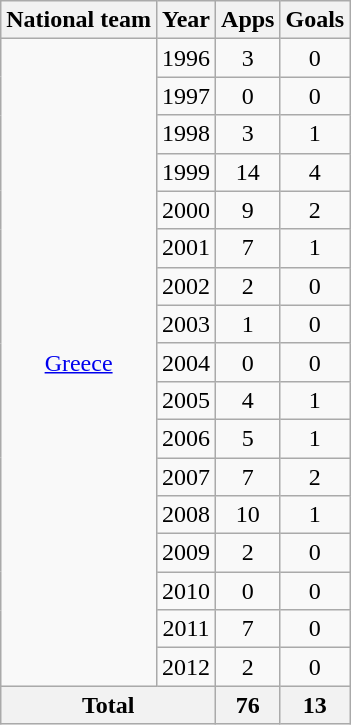<table class="wikitable" style="text-align:center">
<tr>
<th>National team</th>
<th>Year</th>
<th>Apps</th>
<th>Goals</th>
</tr>
<tr>
<td rowspan="17"><a href='#'>Greece</a></td>
<td>1996</td>
<td>3</td>
<td>0</td>
</tr>
<tr>
<td>1997</td>
<td>0</td>
<td>0</td>
</tr>
<tr>
<td>1998</td>
<td>3</td>
<td>1</td>
</tr>
<tr>
<td>1999</td>
<td>14</td>
<td>4</td>
</tr>
<tr>
<td>2000</td>
<td>9</td>
<td>2</td>
</tr>
<tr>
<td>2001</td>
<td>7</td>
<td>1</td>
</tr>
<tr>
<td>2002</td>
<td>2</td>
<td>0</td>
</tr>
<tr>
<td>2003</td>
<td>1</td>
<td>0</td>
</tr>
<tr>
<td>2004</td>
<td>0</td>
<td>0</td>
</tr>
<tr>
<td>2005</td>
<td>4</td>
<td>1</td>
</tr>
<tr>
<td>2006</td>
<td>5</td>
<td>1</td>
</tr>
<tr>
<td>2007</td>
<td>7</td>
<td>2</td>
</tr>
<tr>
<td>2008</td>
<td>10</td>
<td>1</td>
</tr>
<tr>
<td>2009</td>
<td>2</td>
<td>0</td>
</tr>
<tr>
<td>2010</td>
<td>0</td>
<td>0</td>
</tr>
<tr>
<td>2011</td>
<td>7</td>
<td>0</td>
</tr>
<tr>
<td>2012</td>
<td>2</td>
<td>0</td>
</tr>
<tr>
<th colspan="2">Total</th>
<th>76</th>
<th>13</th>
</tr>
</table>
